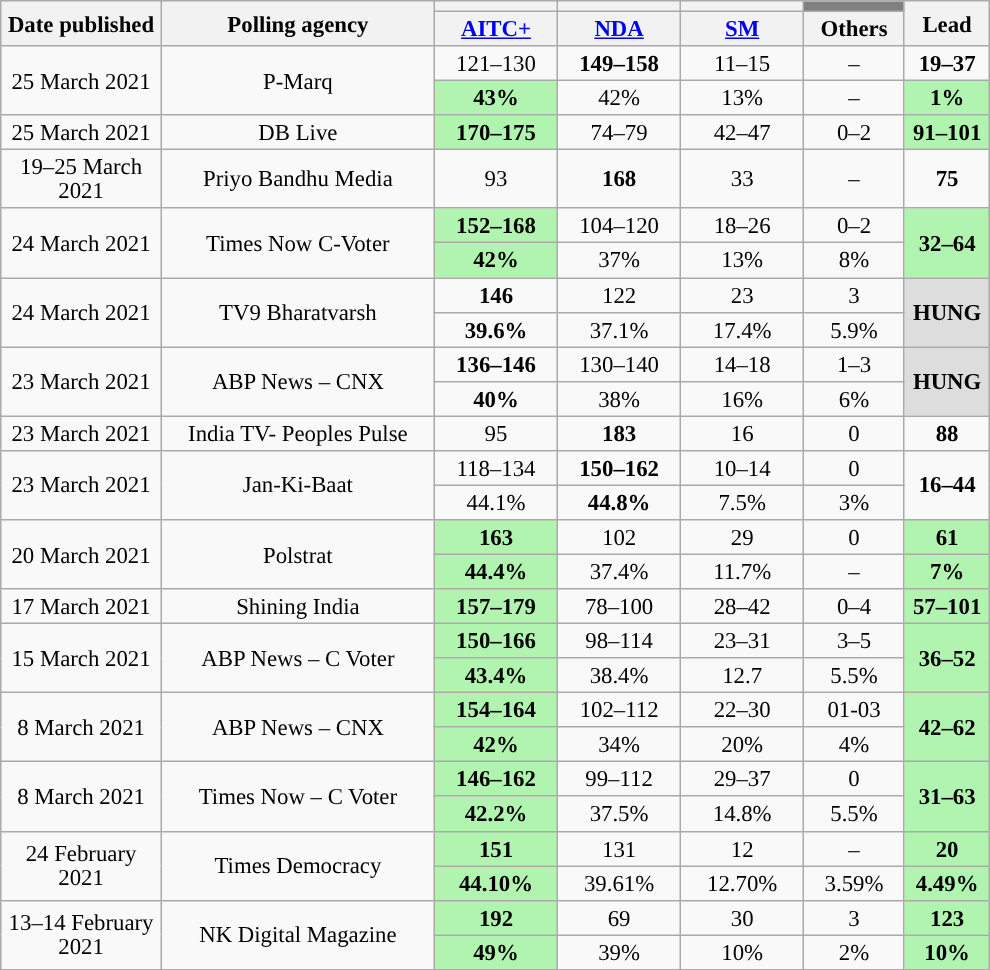<table class="wikitable sortable" style="text-align:center;font-size:95%;line-height:16px">
<tr>
<th rowspan="2" width="100px">Date published</th>
<th rowspan="2" width="175px">Polling agency</th>
<th></th>
<th></th>
<th style="text-align:center; background:"></th>
<th style="background:gray;"></th>
<th rowspan="2" width="50px">Lead</th>
</tr>
<tr>
<th style="width:75px;"><a href='#'>AITC+</a></th>
<th style="width:75px;"><a href='#'>NDA</a></th>
<th style="width:75px;"><a href='#'>SM</a></th>
<th style="width:60px;">Others</th>
</tr>
<tr>
<td rowspan="2">25 March 2021</td>
<td rowspan="2">P-Marq</td>
<td>121–130</td>
<td><strong>149–158</strong></td>
<td>11–15</td>
<td>–</td>
<td><strong>19–37</strong></td>
</tr>
<tr>
<td style="background:#B0F4B0"><strong>43%</strong></td>
<td>42%</td>
<td>13%</td>
<td>–</td>
<td style="background:#B0F4B0"><strong>1%</strong></td>
</tr>
<tr>
<td>25 March 2021</td>
<td rowspan="1">DB Live</td>
<td style="background:#B0F4B0"><strong>170–175</strong></td>
<td>74–79</td>
<td>42–47</td>
<td>0–2</td>
<td style="background:#B0F4B0"><strong>91–101</strong></td>
</tr>
<tr>
<td>19–25 March 2021</td>
<td rowspan="1">Priyo Bandhu Media</td>
<td>93</td>
<td><strong>168</strong></td>
<td>33</td>
<td>–</td>
<td><strong>75</strong></td>
</tr>
<tr>
<td rowspan="2">24 March 2021</td>
<td rowspan="2">Times Now C-Voter </td>
<td style="background:#B0F4B0"><strong>152–168</strong></td>
<td>104–120</td>
<td>18–26</td>
<td>0–2</td>
<td rowspan="2" style="background:#B0F4B0"><strong>32–64</strong></td>
</tr>
<tr>
<td style="background:#B0F4B0"><strong>42%</strong></td>
<td>37%</td>
<td>13%</td>
<td>8%</td>
</tr>
<tr>
<td rowspan="2">24 March 2021</td>
<td rowspan="2">TV9 Bharatvarsh </td>
<td><strong>146</strong></td>
<td>122</td>
<td>23</td>
<td>3</td>
<td rowspan="2" style="background:#DDDDDD"><strong>HUNG</strong></td>
</tr>
<tr>
<td><strong>39.6%</strong></td>
<td>37.1%</td>
<td>17.4%</td>
<td>5.9%</td>
</tr>
<tr>
<td rowspan="2">23 March 2021</td>
<td rowspan="2">ABP News – CNX</td>
<td><strong>136–146</strong></td>
<td>130–140</td>
<td>14–18</td>
<td>1–3</td>
<td rowspan="2" style="background:#DDDDDD"><strong>HUNG</strong></td>
</tr>
<tr>
<td><strong>40%</strong></td>
<td>38%</td>
<td>16%</td>
<td>6%</td>
</tr>
<tr>
<td>23 March 2021</td>
<td rowspan="1">India TV- Peoples Pulse</td>
<td>95</td>
<td><strong>183</strong></td>
<td>16</td>
<td>0</td>
<td><strong>88</strong></td>
</tr>
<tr>
<td rowspan="2">23 March 2021</td>
<td rowspan="2">Jan-Ki-Baat</td>
<td>118–134</td>
<td><strong>150–162</strong></td>
<td>10–14</td>
<td>0</td>
<td rowspan="2" ><strong>16–44</strong></td>
</tr>
<tr>
<td>44.1%</td>
<td><strong>44.8%</strong></td>
<td>7.5%</td>
<td>3%</td>
</tr>
<tr>
<td rowspan="2">20 March 2021</td>
<td rowspan="2">Polstrat</td>
<td style="background:#B0F4B0"><strong>163</strong></td>
<td>102</td>
<td>29</td>
<td>0</td>
<td style="background:#B0F4B0"><strong>61</strong></td>
</tr>
<tr>
<td style="background:#B0F4B0"><strong>44.4%</strong></td>
<td>37.4%</td>
<td>11.7%</td>
<td>–</td>
<td style="background:#B0F4B0"><strong>7%</strong></td>
</tr>
<tr>
<td>17 March 2021</td>
<td rowspan="1">Shining India</td>
<td style="background:#B0F4B0"><strong>157–179</strong></td>
<td>78–100</td>
<td>28–42</td>
<td>0–4</td>
<td style="background:#B0F4B0"><strong>57–101</strong></td>
</tr>
<tr>
<td rowspan="2">15 March 2021</td>
<td rowspan="2">ABP News – C Voter</td>
<td style="background:#B0F4B0"><strong>150–166</strong></td>
<td>98–114</td>
<td>23–31</td>
<td>3–5</td>
<td rowspan="2" style="background:#B0F4B0"><strong>36–52</strong></td>
</tr>
<tr>
<td style="background:#B0F4B0"><strong>43.4%</strong></td>
<td>38.4%</td>
<td>12.7</td>
<td>5.5%</td>
</tr>
<tr>
<td rowspan="2">8 March 2021</td>
<td rowspan="2">ABP News – CNX</td>
<td style="background:#B0F4B0"><strong>154–164</strong></td>
<td>102–112</td>
<td>22–30</td>
<td>01-03</td>
<td rowspan="2" style="background:#B0F4B0"><strong>42–62</strong></td>
</tr>
<tr>
<td style="background:#B0F4B0"><strong>42%</strong></td>
<td>34%</td>
<td>20%</td>
<td>4%</td>
</tr>
<tr>
<td rowspan="2">8 March 2021</td>
<td rowspan="2">Times Now – C Voter</td>
<td style="background:#B0F4B0"><strong>146–162</strong></td>
<td>99–112</td>
<td>29–37</td>
<td>0</td>
<td rowspan="2" style="background:#B0F4B0"><strong>31–63</strong></td>
</tr>
<tr>
<td style="background:#B0F4B0"><strong>42.2%</strong></td>
<td>37.5%</td>
<td>14.8%</td>
<td>5.5%</td>
</tr>
<tr>
<td rowspan="2">24 February 2021</td>
<td rowspan="2">Times Democracy</td>
<td style="background:#B0F4B0"><strong>151</strong></td>
<td>131</td>
<td>12</td>
<td>–</td>
<td style="background:#B0F4B0"><strong>20</strong></td>
</tr>
<tr>
<td style="background:#B0F4B0"><strong>44.10%</strong></td>
<td>39.61%</td>
<td>12.70%</td>
<td>3.59%</td>
<td style="background:#B0F4B0"><strong>4.49%</strong></td>
</tr>
<tr>
<td rowspan="2">13–14 February 2021</td>
<td rowspan="2">NK Digital Magazine</td>
<td style="background:#B0F4B0"><strong>192</strong></td>
<td>69</td>
<td>30</td>
<td>3</td>
<td style="background:#B0F4B0"><strong>123</strong></td>
</tr>
<tr>
<td style="background:#B0F4B0"><strong>49%</strong></td>
<td>39%</td>
<td>10%</td>
<td>2%</td>
<td style="background:#B0F4B0"><strong>10%</strong></td>
</tr>
</table>
